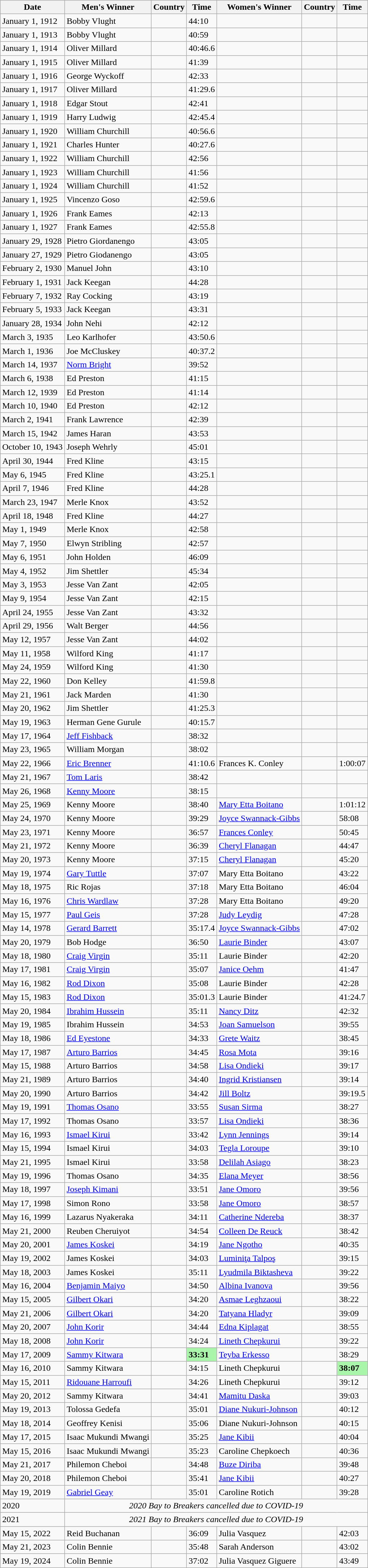<table class="wikitable sortable">
<tr>
<th>Date</th>
<th>Men's Winner</th>
<th>Country</th>
<th>Time</th>
<th>Women's Winner</th>
<th>Country</th>
<th>Time</th>
</tr>
<tr>
<td>January 1, 1912</td>
<td>Bobby Vlught</td>
<td></td>
<td>44:10</td>
<td></td>
<td></td>
<td></td>
</tr>
<tr>
<td>January 1, 1913</td>
<td>Bobby Vlught</td>
<td></td>
<td>40:59</td>
<td></td>
<td></td>
<td></td>
</tr>
<tr>
<td>January 1, 1914</td>
<td>Oliver Millard</td>
<td></td>
<td>40:46.6</td>
<td></td>
<td></td>
<td></td>
</tr>
<tr>
<td>January 1, 1915</td>
<td>Oliver Millard</td>
<td></td>
<td>41:39</td>
<td></td>
<td></td>
<td></td>
</tr>
<tr>
<td>January 1, 1916</td>
<td>George Wyckoff</td>
<td></td>
<td>42:33</td>
<td></td>
<td></td>
<td></td>
</tr>
<tr>
<td>January 1, 1917</td>
<td>Oliver Millard</td>
<td></td>
<td>41:29.6</td>
<td></td>
<td></td>
<td></td>
</tr>
<tr>
<td>January 1, 1918</td>
<td>Edgar Stout</td>
<td></td>
<td>42:41</td>
<td></td>
<td></td>
<td></td>
</tr>
<tr>
<td>January 1, 1919</td>
<td>Harry Ludwig</td>
<td></td>
<td>42:45.4</td>
<td></td>
<td></td>
<td></td>
</tr>
<tr>
<td>January 1, 1920</td>
<td>William Churchill</td>
<td></td>
<td>40:56.6</td>
<td></td>
<td></td>
<td></td>
</tr>
<tr>
<td>January 1, 1921</td>
<td>Charles Hunter</td>
<td></td>
<td>40:27.6</td>
<td></td>
<td></td>
<td></td>
</tr>
<tr>
<td>January 1, 1922</td>
<td>William Churchill</td>
<td></td>
<td>42:56</td>
<td></td>
<td></td>
<td></td>
</tr>
<tr>
<td>January 1, 1923</td>
<td>William Churchill</td>
<td></td>
<td>41:56</td>
<td></td>
<td></td>
<td></td>
</tr>
<tr>
<td>January 1, 1924</td>
<td>William Churchill</td>
<td></td>
<td>41:52</td>
<td></td>
<td></td>
<td></td>
</tr>
<tr>
<td>January 1, 1925</td>
<td>Vincenzo Goso</td>
<td></td>
<td>42:59.6</td>
<td></td>
<td></td>
<td></td>
</tr>
<tr>
<td>January 1, 1926</td>
<td>Frank Eames</td>
<td></td>
<td>42:13</td>
<td></td>
<td></td>
<td></td>
</tr>
<tr>
<td>January 1, 1927</td>
<td>Frank Eames</td>
<td></td>
<td>42:55.8</td>
<td></td>
<td></td>
<td></td>
</tr>
<tr>
<td>January 29, 1928</td>
<td>Pietro Giordanengo</td>
<td></td>
<td>43:05</td>
<td></td>
<td></td>
<td></td>
</tr>
<tr>
<td>January 27, 1929</td>
<td>Pietro Giodanengo</td>
<td></td>
<td>43:05</td>
<td></td>
<td></td>
<td></td>
</tr>
<tr>
<td>February 2, 1930</td>
<td>Manuel John</td>
<td></td>
<td>43:10</td>
<td></td>
<td></td>
<td></td>
</tr>
<tr>
<td>February 1, 1931</td>
<td>Jack Keegan</td>
<td></td>
<td>44:28</td>
<td></td>
<td></td>
<td></td>
</tr>
<tr>
<td>February 7, 1932</td>
<td>Ray Cocking</td>
<td></td>
<td>43:19</td>
<td></td>
<td></td>
<td></td>
</tr>
<tr>
<td>February 5, 1933</td>
<td>Jack Keegan</td>
<td></td>
<td>43:31</td>
<td></td>
<td></td>
<td></td>
</tr>
<tr>
<td>January 28, 1934</td>
<td>John Nehi</td>
<td></td>
<td>42:12</td>
<td></td>
<td></td>
<td></td>
</tr>
<tr>
<td>March 3, 1935</td>
<td>Leo Karlhofer</td>
<td></td>
<td>43:50.6</td>
<td></td>
<td></td>
<td></td>
</tr>
<tr>
<td>March 1, 1936</td>
<td>Joe McCluskey</td>
<td></td>
<td>40:37.2</td>
<td></td>
<td></td>
<td></td>
</tr>
<tr>
<td>March 14, 1937</td>
<td><a href='#'>Norm Bright</a></td>
<td></td>
<td>39:52</td>
<td></td>
<td></td>
<td></td>
</tr>
<tr>
<td>March 6, 1938</td>
<td>Ed Preston</td>
<td></td>
<td>41:15</td>
<td></td>
<td></td>
<td></td>
</tr>
<tr>
<td>March 12, 1939</td>
<td>Ed Preston</td>
<td></td>
<td>41:14</td>
<td></td>
<td></td>
<td></td>
</tr>
<tr>
<td>March 10, 1940</td>
<td>Ed Preston</td>
<td></td>
<td>42:12</td>
<td></td>
<td></td>
<td></td>
</tr>
<tr>
<td>March 2, 1941</td>
<td>Frank Lawrence</td>
<td></td>
<td>42:39</td>
<td></td>
<td></td>
<td></td>
</tr>
<tr>
<td>March 15, 1942</td>
<td>James Haran</td>
<td></td>
<td>43:53</td>
<td></td>
<td></td>
<td></td>
</tr>
<tr>
<td>October 10, 1943</td>
<td>Joseph Wehrly</td>
<td></td>
<td>45:01</td>
<td></td>
<td></td>
<td></td>
</tr>
<tr>
<td>April 30, 1944</td>
<td>Fred Kline</td>
<td></td>
<td>43:15</td>
<td></td>
<td></td>
<td></td>
</tr>
<tr>
<td>May 6, 1945</td>
<td>Fred Kline</td>
<td></td>
<td>43:25.1</td>
<td></td>
<td></td>
<td></td>
</tr>
<tr>
<td>April 7, 1946</td>
<td>Fred Kline</td>
<td></td>
<td>44:28</td>
<td></td>
<td></td>
<td></td>
</tr>
<tr>
<td>March 23, 1947</td>
<td>Merle Knox</td>
<td></td>
<td>43:52</td>
<td></td>
<td></td>
<td></td>
</tr>
<tr>
<td>April 18, 1948</td>
<td>Fred Kline</td>
<td></td>
<td>44:27</td>
<td></td>
<td></td>
<td></td>
</tr>
<tr>
<td>May 1, 1949</td>
<td>Merle Knox</td>
<td></td>
<td>42:58</td>
<td></td>
<td></td>
<td></td>
</tr>
<tr>
<td>May 7, 1950</td>
<td>Elwyn Stribling</td>
<td></td>
<td>42:57</td>
<td></td>
<td></td>
<td></td>
</tr>
<tr>
<td>May 6, 1951</td>
<td>John Holden</td>
<td></td>
<td>46:09</td>
<td></td>
<td></td>
<td></td>
</tr>
<tr>
<td>May 4, 1952</td>
<td>Jim Shettler</td>
<td></td>
<td>45:34</td>
<td></td>
<td></td>
<td></td>
</tr>
<tr>
<td>May 3, 1953</td>
<td>Jesse Van Zant</td>
<td></td>
<td>42:05</td>
<td></td>
<td></td>
<td></td>
</tr>
<tr>
<td>May 9, 1954</td>
<td>Jesse Van Zant</td>
<td></td>
<td>42:15</td>
<td></td>
<td></td>
<td></td>
</tr>
<tr>
<td>April 24, 1955</td>
<td>Jesse Van Zant</td>
<td></td>
<td>43:32</td>
<td></td>
<td></td>
<td></td>
</tr>
<tr>
<td>April 29, 1956</td>
<td>Walt Berger</td>
<td></td>
<td>44:56</td>
<td></td>
<td></td>
<td></td>
</tr>
<tr>
<td>May 12, 1957</td>
<td>Jesse Van Zant</td>
<td></td>
<td>44:02</td>
<td></td>
<td></td>
<td></td>
</tr>
<tr>
<td>May 11, 1958</td>
<td>Wilford King</td>
<td></td>
<td>41:17</td>
<td></td>
<td></td>
<td></td>
</tr>
<tr>
<td>May 24, 1959</td>
<td>Wilford King</td>
<td></td>
<td>41:30</td>
<td></td>
<td></td>
<td></td>
</tr>
<tr>
<td>May 22, 1960</td>
<td>Don Kelley</td>
<td></td>
<td>41:59.8</td>
<td></td>
<td></td>
<td></td>
</tr>
<tr>
<td>May 21, 1961</td>
<td>Jack Marden</td>
<td></td>
<td>41:30</td>
<td></td>
<td></td>
<td></td>
</tr>
<tr>
<td>May 20, 1962</td>
<td>Jim Shettler</td>
<td></td>
<td>41:25.3</td>
<td></td>
<td></td>
<td></td>
</tr>
<tr>
<td>May 19, 1963</td>
<td>Herman Gene Gurule</td>
<td></td>
<td>40:15.7</td>
<td></td>
<td></td>
<td></td>
</tr>
<tr>
<td>May 17, 1964</td>
<td><a href='#'>Jeff Fishback</a></td>
<td></td>
<td>38:32</td>
<td></td>
<td></td>
<td></td>
</tr>
<tr>
<td>May 23, 1965</td>
<td>William Morgan</td>
<td></td>
<td>38:02</td>
<td></td>
<td></td>
<td></td>
</tr>
<tr>
<td>May 22, 1966</td>
<td><a href='#'>Eric Brenner</a></td>
<td></td>
<td>41:10.6</td>
<td>Frances K. Conley</td>
<td></td>
<td data-sort-value="60:07">1:00:07</td>
</tr>
<tr>
<td>May 21, 1967</td>
<td><a href='#'>Tom Laris</a></td>
<td></td>
<td>38:42</td>
<td></td>
<td></td>
<td></td>
</tr>
<tr>
<td>May 26, 1968</td>
<td><a href='#'>Kenny Moore</a></td>
<td></td>
<td>38:15</td>
<td></td>
<td></td>
<td></td>
</tr>
<tr>
<td>May 25, 1969</td>
<td>Kenny Moore</td>
<td></td>
<td>38:40</td>
<td><a href='#'>Mary Etta Boitano</a></td>
<td></td>
<td data-sort-value="61:12">1:01:12</td>
</tr>
<tr>
<td>May 24, 1970</td>
<td>Kenny Moore</td>
<td></td>
<td>39:29</td>
<td><a href='#'>Joyce Swannack-Gibbs</a></td>
<td></td>
<td>58:08</td>
</tr>
<tr>
<td>May 23, 1971</td>
<td>Kenny Moore</td>
<td></td>
<td>36:57</td>
<td><a href='#'>Frances Conley</a></td>
<td></td>
<td>50:45</td>
</tr>
<tr>
<td>May 21, 1972</td>
<td>Kenny Moore</td>
<td></td>
<td>36:39</td>
<td><a href='#'>Cheryl Flanagan</a></td>
<td></td>
<td>44:47</td>
</tr>
<tr>
<td>May 20, 1973</td>
<td>Kenny Moore</td>
<td></td>
<td>37:15</td>
<td><a href='#'>Cheryl Flanagan</a></td>
<td></td>
<td>45:20</td>
</tr>
<tr>
<td>May 19, 1974</td>
<td><a href='#'>Gary Tuttle</a></td>
<td></td>
<td>37:07</td>
<td>Mary Etta Boitano</td>
<td></td>
<td>43:22</td>
</tr>
<tr>
<td>May 18, 1975</td>
<td>Ric Rojas</td>
<td></td>
<td>37:18</td>
<td>Mary Etta Boitano</td>
<td></td>
<td>46:04</td>
</tr>
<tr>
<td>May 16, 1976</td>
<td><a href='#'>Chris Wardlaw</a></td>
<td></td>
<td>37:28</td>
<td>Mary Etta Boitano</td>
<td></td>
<td>49:20</td>
</tr>
<tr>
<td>May 15, 1977</td>
<td><a href='#'>Paul Geis</a></td>
<td></td>
<td>37:28</td>
<td><a href='#'>Judy Leydig</a></td>
<td></td>
<td>47:28</td>
</tr>
<tr>
<td>May 14, 1978</td>
<td><a href='#'>Gerard Barrett</a></td>
<td></td>
<td>35:17.4</td>
<td><a href='#'>Joyce Swannack-Gibbs</a></td>
<td></td>
<td>47:02</td>
</tr>
<tr>
<td>May 20, 1979</td>
<td>Bob Hodge</td>
<td></td>
<td>36:50</td>
<td><a href='#'>Laurie Binder</a></td>
<td></td>
<td>43:07</td>
</tr>
<tr>
<td>May 18, 1980</td>
<td><a href='#'>Craig Virgin</a></td>
<td></td>
<td>35:11</td>
<td>Laurie Binder</td>
<td></td>
<td>42:20</td>
</tr>
<tr>
<td>May 17, 1981</td>
<td><a href='#'>Craig Virgin</a></td>
<td></td>
<td>35:07</td>
<td><a href='#'>Janice Oehm</a></td>
<td></td>
<td>41:47</td>
</tr>
<tr>
<td>May 16, 1982</td>
<td><a href='#'>Rod Dixon</a></td>
<td></td>
<td>35:08</td>
<td>Laurie Binder</td>
<td></td>
<td>42:28</td>
</tr>
<tr>
<td>May 15, 1983</td>
<td><a href='#'>Rod Dixon</a></td>
<td></td>
<td>35:01.3</td>
<td>Laurie Binder</td>
<td></td>
<td>41:24.7</td>
</tr>
<tr>
<td>May 20, 1984</td>
<td><a href='#'>Ibrahim Hussein</a></td>
<td></td>
<td>35:11</td>
<td><a href='#'>Nancy Ditz</a></td>
<td></td>
<td>42:32</td>
</tr>
<tr>
<td>May 19, 1985</td>
<td>Ibrahim Hussein</td>
<td></td>
<td>34:53</td>
<td><a href='#'>Joan Samuelson</a></td>
<td></td>
<td>39:55</td>
</tr>
<tr>
<td>May 18, 1986</td>
<td><a href='#'>Ed Eyestone</a></td>
<td></td>
<td>34:33</td>
<td><a href='#'>Grete Waitz</a></td>
<td></td>
<td>38:45</td>
</tr>
<tr>
<td>May 17, 1987</td>
<td><a href='#'>Arturo Barrios</a></td>
<td></td>
<td>34:45</td>
<td><a href='#'>Rosa Mota</a></td>
<td></td>
<td>39:16</td>
</tr>
<tr>
<td>May 15, 1988</td>
<td>Arturo Barrios</td>
<td></td>
<td>34:58</td>
<td><a href='#'>Lisa Ondieki</a></td>
<td></td>
<td>39:17</td>
</tr>
<tr>
<td>May 21, 1989</td>
<td>Arturo Barrios</td>
<td></td>
<td>34:40</td>
<td><a href='#'>Ingrid Kristiansen</a></td>
<td></td>
<td>39:14</td>
</tr>
<tr>
<td>May 20, 1990</td>
<td>Arturo Barrios</td>
<td></td>
<td>34:42</td>
<td><a href='#'>Jill Boltz</a></td>
<td></td>
<td>39:19.5</td>
</tr>
<tr>
<td>May 19, 1991</td>
<td><a href='#'>Thomas Osano</a></td>
<td></td>
<td>33:55</td>
<td><a href='#'>Susan Sirma</a></td>
<td></td>
<td>38:27</td>
</tr>
<tr>
<td>May 17, 1992</td>
<td>Thomas Osano</td>
<td></td>
<td>33:57</td>
<td><a href='#'>Lisa Ondieki</a></td>
<td></td>
<td>38:36</td>
</tr>
<tr>
<td>May 16, 1993</td>
<td><a href='#'>Ismael Kirui</a></td>
<td></td>
<td>33:42</td>
<td><a href='#'>Lynn Jennings</a></td>
<td></td>
<td>39:14</td>
</tr>
<tr>
<td>May 15, 1994</td>
<td>Ismael Kirui</td>
<td></td>
<td>34:03</td>
<td><a href='#'>Tegla Loroupe</a></td>
<td></td>
<td>39:10</td>
</tr>
<tr>
<td>May 21, 1995</td>
<td>Ismael Kirui</td>
<td></td>
<td>33:58</td>
<td><a href='#'>Delilah Asiago</a></td>
<td></td>
<td>38:23</td>
</tr>
<tr>
<td>May 19, 1996</td>
<td>Thomas Osano</td>
<td></td>
<td>34:35</td>
<td><a href='#'>Elana Meyer</a></td>
<td></td>
<td>38:56</td>
</tr>
<tr>
<td>May 18, 1997</td>
<td><a href='#'>Joseph Kimani</a></td>
<td></td>
<td>33:51</td>
<td><a href='#'>Jane Omoro</a></td>
<td></td>
<td>39:56</td>
</tr>
<tr>
<td>May 17, 1998</td>
<td>Simon Rono</td>
<td></td>
<td>33:58</td>
<td><a href='#'>Jane Omoro</a></td>
<td></td>
<td>38:57</td>
</tr>
<tr>
<td>May 16, 1999</td>
<td>Lazarus Nyakeraka</td>
<td></td>
<td>34:11</td>
<td><a href='#'>Catherine Ndereba</a></td>
<td></td>
<td>38:37</td>
</tr>
<tr>
<td>May 21, 2000</td>
<td>Reuben Cheruiyot</td>
<td></td>
<td>34:54</td>
<td><a href='#'>Colleen De Reuck</a></td>
<td></td>
<td>38:42</td>
</tr>
<tr>
<td>May 20, 2001</td>
<td><a href='#'>James Koskei</a></td>
<td></td>
<td>34:19</td>
<td><a href='#'>Jane Ngotho</a></td>
<td></td>
<td>40:35</td>
</tr>
<tr>
<td>May 19, 2002</td>
<td>James Koskei</td>
<td></td>
<td>34:03</td>
<td><a href='#'>Luminiţa Talpoş</a></td>
<td></td>
<td>39:15</td>
</tr>
<tr>
<td>May 18, 2003</td>
<td>James Koskei</td>
<td></td>
<td>35:11</td>
<td><a href='#'>Lyudmila Biktasheva</a></td>
<td></td>
<td>39:22</td>
</tr>
<tr>
<td>May 16, 2004</td>
<td><a href='#'>Benjamin Maiyo</a></td>
<td></td>
<td>34:50</td>
<td><a href='#'>Albina Ivanova</a></td>
<td></td>
<td>39:56</td>
</tr>
<tr>
<td>May 15, 2005</td>
<td><a href='#'>Gilbert Okari</a></td>
<td></td>
<td>34:20</td>
<td><a href='#'>Asmae Leghzaoui</a></td>
<td></td>
<td>38:22</td>
</tr>
<tr>
<td>May 21, 2006</td>
<td><a href='#'>Gilbert Okari</a></td>
<td></td>
<td>34:20</td>
<td><a href='#'>Tatyana Hladyr</a></td>
<td></td>
<td>39:09</td>
</tr>
<tr>
<td>May 20, 2007</td>
<td><a href='#'>John Korir</a></td>
<td></td>
<td>34:44</td>
<td><a href='#'>Edna Kiplagat</a></td>
<td></td>
<td>38:55</td>
</tr>
<tr>
<td>May 18, 2008</td>
<td><a href='#'>John Korir</a></td>
<td></td>
<td>34:24</td>
<td><a href='#'>Lineth Chepkurui</a></td>
<td></td>
<td>39:22</td>
</tr>
<tr>
<td>May 17, 2009</td>
<td><a href='#'>Sammy Kitwara</a></td>
<td></td>
<td style="background:#a9f5a9;"><strong>33:31</strong></td>
<td><a href='#'>Teyba Erkesso</a></td>
<td></td>
<td>38:29</td>
</tr>
<tr>
<td>May 16, 2010</td>
<td>Sammy Kitwara</td>
<td></td>
<td>34:15</td>
<td>Lineth Chepkurui</td>
<td></td>
<td style="background:#a9f5a9;"><strong>38:07</strong></td>
</tr>
<tr>
<td>May 15, 2011</td>
<td><a href='#'>Ridouane Harroufi</a></td>
<td></td>
<td>34:26</td>
<td>Lineth Chepkurui</td>
<td></td>
<td>39:12</td>
</tr>
<tr>
<td>May 20, 2012</td>
<td>Sammy Kitwara</td>
<td></td>
<td>34:41</td>
<td><a href='#'>Mamitu Daska</a></td>
<td></td>
<td>39:03</td>
</tr>
<tr>
<td>May 19, 2013</td>
<td>Tolossa Gedefa</td>
<td></td>
<td>35:01</td>
<td><a href='#'>Diane Nukuri-Johnson</a></td>
<td></td>
<td>40:12</td>
</tr>
<tr>
<td>May 18, 2014</td>
<td>Geoffrey Kenisi</td>
<td></td>
<td>35:06</td>
<td>Diane Nukuri-Johnson</td>
<td></td>
<td>40:15</td>
</tr>
<tr>
<td>May 17, 2015</td>
<td>Isaac Mukundi Mwangi</td>
<td></td>
<td>35:25</td>
<td><a href='#'>Jane Kibii</a></td>
<td></td>
<td>40:04</td>
</tr>
<tr>
<td>May 15, 2016</td>
<td>Isaac Mukundi Mwangi</td>
<td></td>
<td>35:23</td>
<td>Caroline Chepkoech</td>
<td></td>
<td>40:36</td>
</tr>
<tr>
<td>May 21, 2017</td>
<td>Philemon Cheboi</td>
<td></td>
<td>34:48</td>
<td><a href='#'>Buze Diriba</a></td>
<td></td>
<td>39:48</td>
</tr>
<tr>
<td>May 20, 2018</td>
<td>Philemon Cheboi</td>
<td></td>
<td>35:41</td>
<td><a href='#'>Jane Kibii</a></td>
<td></td>
<td>40:27</td>
</tr>
<tr>
<td>May 19, 2019</td>
<td><a href='#'>Gabriel Geay</a></td>
<td></td>
<td>35:01</td>
<td>Caroline Rotich</td>
<td></td>
<td>39:28</td>
</tr>
<tr>
<td>2020</td>
<td colspan="6" style="text-align:center;"><em>2020 Bay to Breakers cancelled due to COVID-19</em></td>
</tr>
<tr>
<td>2021</td>
<td colspan="6" style="text-align:center;"><em>2021 Bay to Breakers cancelled due to COVID-19</em></td>
</tr>
<tr>
<td>May 15, 2022</td>
<td>Reid Buchanan</td>
<td></td>
<td>36:09</td>
<td>Julia Vasquez</td>
<td></td>
<td>42:03</td>
</tr>
<tr>
<td>May 21, 2023</td>
<td>Colin Bennie</td>
<td></td>
<td>35:48</td>
<td>Sarah Anderson</td>
<td></td>
<td>43:02</td>
</tr>
<tr>
<td>May 19, 2024</td>
<td>Colin Bennie</td>
<td></td>
<td>37:02</td>
<td>Julia Vasquez Giguere</td>
<td></td>
<td>43:49</td>
</tr>
</table>
